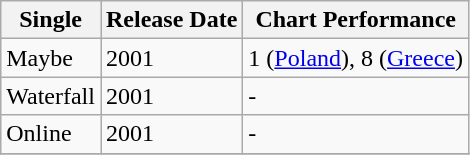<table class="wikitable">
<tr>
<th>Single</th>
<th>Release Date</th>
<th>Chart Performance</th>
</tr>
<tr>
<td>Maybe</td>
<td>2001</td>
<td>1 (<a href='#'>Poland</a>), 8 (<a href='#'>Greece</a>)</td>
</tr>
<tr>
<td>Waterfall</td>
<td>2001</td>
<td>-</td>
</tr>
<tr>
<td>Online</td>
<td>2001</td>
<td>-</td>
</tr>
<tr>
</tr>
</table>
